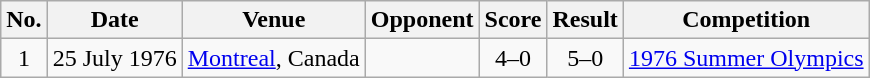<table class="wikitable sortable">
<tr>
<th scope="col">No.</th>
<th scope="col">Date</th>
<th scope="col">Venue</th>
<th scope="col">Opponent</th>
<th scope="col">Score</th>
<th scope="col">Result</th>
<th scope="col">Competition</th>
</tr>
<tr>
<td align="center">1</td>
<td>25 July 1976</td>
<td><a href='#'>Montreal</a>, Canada</td>
<td></td>
<td align="center">4–0</td>
<td align="center">5–0</td>
<td><a href='#'>1976 Summer Olympics</a></td>
</tr>
</table>
